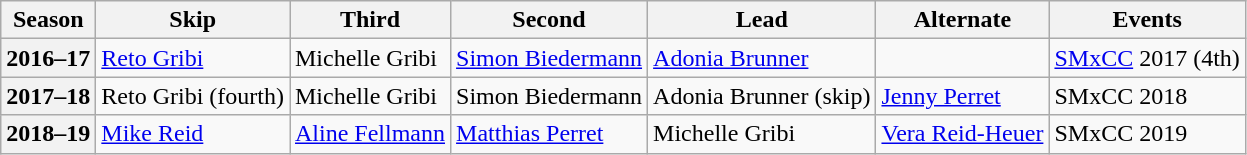<table class="wikitable">
<tr>
<th scope="col">Season</th>
<th scope="col">Skip</th>
<th scope="col">Third</th>
<th scope="col">Second</th>
<th scope="col">Lead</th>
<th scope="col">Alternate</th>
<th scope="col">Events</th>
</tr>
<tr>
<th scope="row">2016–17</th>
<td><a href='#'>Reto Gribi</a></td>
<td>Michelle Gribi</td>
<td><a href='#'>Simon Biedermann</a></td>
<td><a href='#'>Adonia Brunner</a></td>
<td></td>
<td><a href='#'>SMxCC</a> 2017 (4th)</td>
</tr>
<tr>
<th scope="row">2017–18</th>
<td>Reto Gribi (fourth)</td>
<td>Michelle Gribi</td>
<td>Simon Biedermann</td>
<td>Adonia Brunner (skip)</td>
<td><a href='#'>Jenny Perret</a></td>
<td>SMxCC 2018 </td>
</tr>
<tr>
<th scope="row">2018–19</th>
<td><a href='#'>Mike Reid</a></td>
<td><a href='#'>Aline Fellmann</a></td>
<td><a href='#'>Matthias Perret</a></td>
<td>Michelle Gribi</td>
<td><a href='#'>Vera Reid-Heuer</a></td>
<td>SMxCC 2019 </td>
</tr>
</table>
